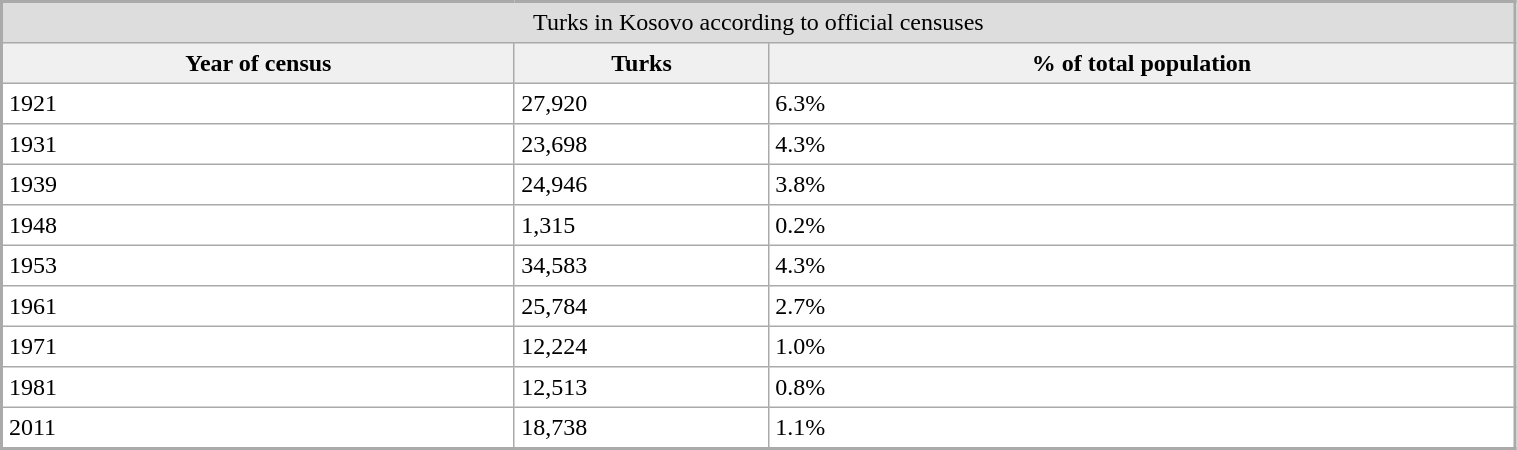<table cellpadding="4" cellspacing="0" width=80% align="center" rules="all" style="margin: 1em; background: #ffffff; border: 2px solid #aaa; font-size: 100%;">
<tr bgcolor=#DDDDDD>
<td colspan=8 align="center">Turks in Kosovo according to official censuses</td>
</tr>
<tr bgcolor=#f0f0f0 align="center">
<th>Year of census</th>
<th>Turks</th>
<th>% of total population</th>
</tr>
<tr>
<td>1921</td>
<td>27,920</td>
<td>6.3%</td>
</tr>
<tr>
<td>1931</td>
<td>23,698</td>
<td>4.3%</td>
</tr>
<tr>
<td>1939</td>
<td>24,946</td>
<td>3.8%</td>
</tr>
<tr>
<td>1948</td>
<td>1,315</td>
<td>0.2%</td>
</tr>
<tr>
<td>1953</td>
<td>34,583</td>
<td>4.3%</td>
</tr>
<tr>
<td>1961</td>
<td>25,784</td>
<td>2.7%</td>
</tr>
<tr>
<td>1971</td>
<td>12,224</td>
<td>1.0%</td>
</tr>
<tr>
<td>1981</td>
<td>12,513</td>
<td>0.8%</td>
</tr>
<tr>
<td>2011</td>
<td>18,738</td>
<td>1.1%</td>
</tr>
</table>
